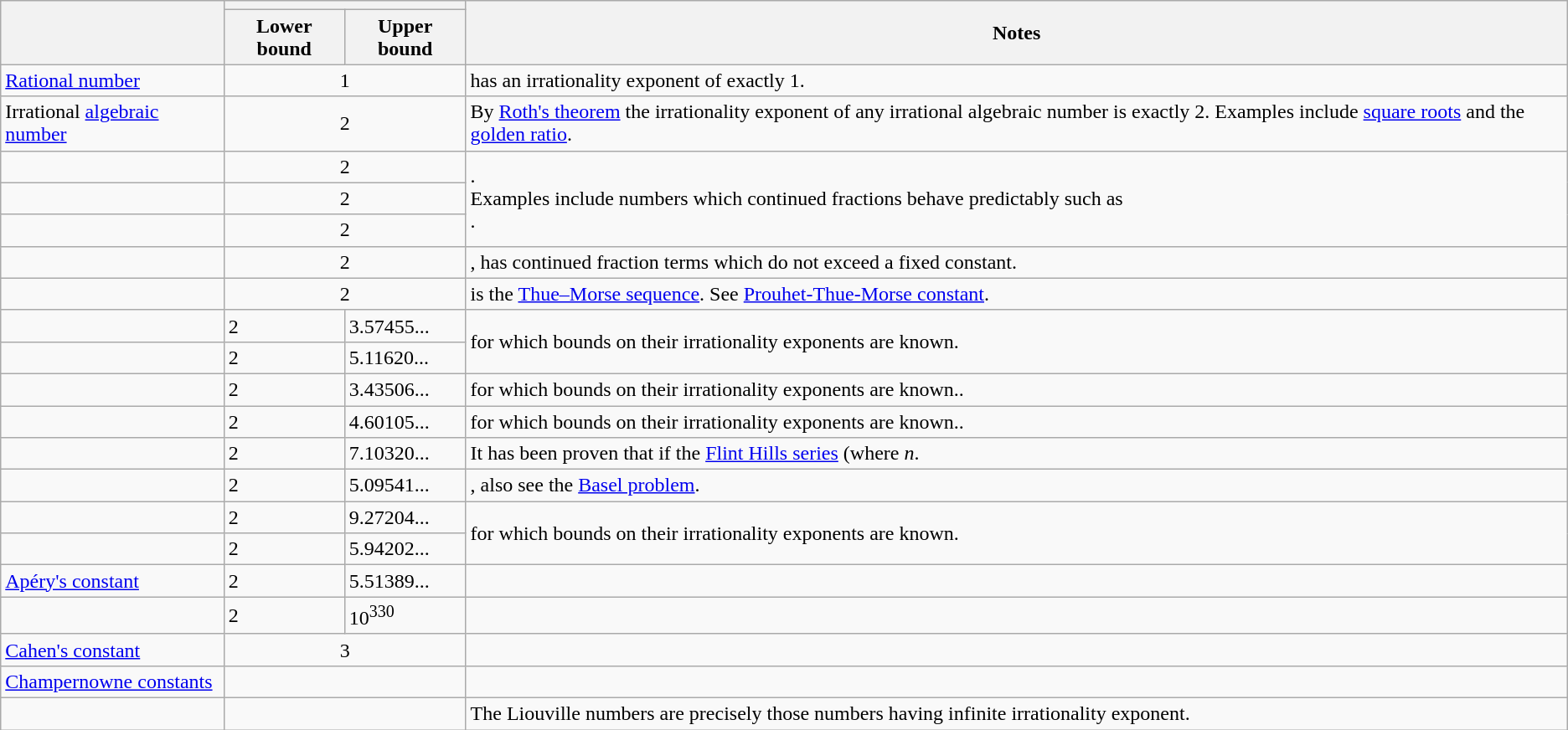<table class="wikitable sortable">
<tr>
<th rowspan="2"></th>
<th colspan="2"></th>
<th rowspan="2">Notes</th>
</tr>
<tr>
<th>Lower bound</th>
<th>Upper bound</th>
</tr>
<tr>
<td><a href='#'>Rational number</a></td>
<td colspan="2" style="text-align: center;">1</td>
<td> has an irrationality exponent of exactly 1.</td>
</tr>
<tr>
<td>Irrational <a href='#'>algebraic number</a></td>
<td colspan="2" style="text-align: center;">2</td>
<td>By <a href='#'>Roth's theorem</a> the irrationality exponent of any irrational algebraic number is exactly 2. Examples include <a href='#'>square roots</a> and the <a href='#'>golden ratio</a>.</td>
</tr>
<tr>
<td></td>
<td colspan="2" style="text-align: center;">2</td>
<td rowspan="3">.<br>Examples include numbers which continued fractions behave predictably such as<br>.</td>
</tr>
<tr>
<td></td>
<td colspan="2" style="text-align: center;">2</td>
</tr>
<tr>
<td></td>
<td colspan="2" style="text-align: center;">2</td>
</tr>
<tr>
<td></td>
<td colspan="2" style="text-align: center;">2</td>
<td>, has continued fraction terms which do not exceed a fixed constant.</td>
</tr>
<tr>
<td></td>
<td colspan="2" style="text-align: center;">2</td>
<td> is the <a href='#'>Thue–Morse sequence</a>. See <a href='#'>Prouhet-Thue-Morse constant</a>.</td>
</tr>
<tr>
<td></td>
<td>2</td>
<td>3.57455...</td>
<td rowspan="2"> for which bounds on their irrationality exponents are known.</td>
</tr>
<tr>
<td></td>
<td>2</td>
<td>5.11620...</td>
</tr>
<tr>
<td></td>
<td>2</td>
<td>3.43506...</td>
<td> for which bounds on their irrationality exponents are known..</td>
</tr>
<tr>
<td></td>
<td>2</td>
<td>4.60105...</td>
<td> for which bounds on their irrationality exponents are known..</td>
</tr>
<tr>
<td></td>
<td>2</td>
<td>7.10320...</td>
<td>It has been proven that if the <a href='#'>Flint Hills series</a> (where <em>n</em>.</td>
</tr>
<tr>
<td></td>
<td>2</td>
<td>5.09541...</td>
<td>, also see the <a href='#'>Basel problem</a>.</td>
</tr>
<tr>
<td></td>
<td>2</td>
<td>9.27204...</td>
<td rowspan="2"> for which bounds on their irrationality exponents are known.</td>
</tr>
<tr>
<td></td>
<td>2</td>
<td>5.94202...</td>
</tr>
<tr>
<td><a href='#'>Apéry's constant</a></td>
<td>2</td>
<td>5.51389...</td>
<td></td>
</tr>
<tr>
<td></td>
<td>2</td>
<td data-sort-value="100">10<sup>330</sup></td>
<td></td>
</tr>
<tr>
<td><a href='#'>Cahen's constant</a></td>
<td colspan="2" style="text-align: center;">3</td>
<td></td>
</tr>
<tr>
<td><a href='#'>Champernowne constants</a></td>
<td colspan="2" data-sort-value="101" style="text-align: center;"></td>
<td></td>
</tr>
<tr>
<td></td>
<td colspan="2" data-sort-value="102" style="text-align: center;"></td>
<td>The Liouville numbers are precisely those numbers having infinite irrationality exponent.</td>
</tr>
</table>
